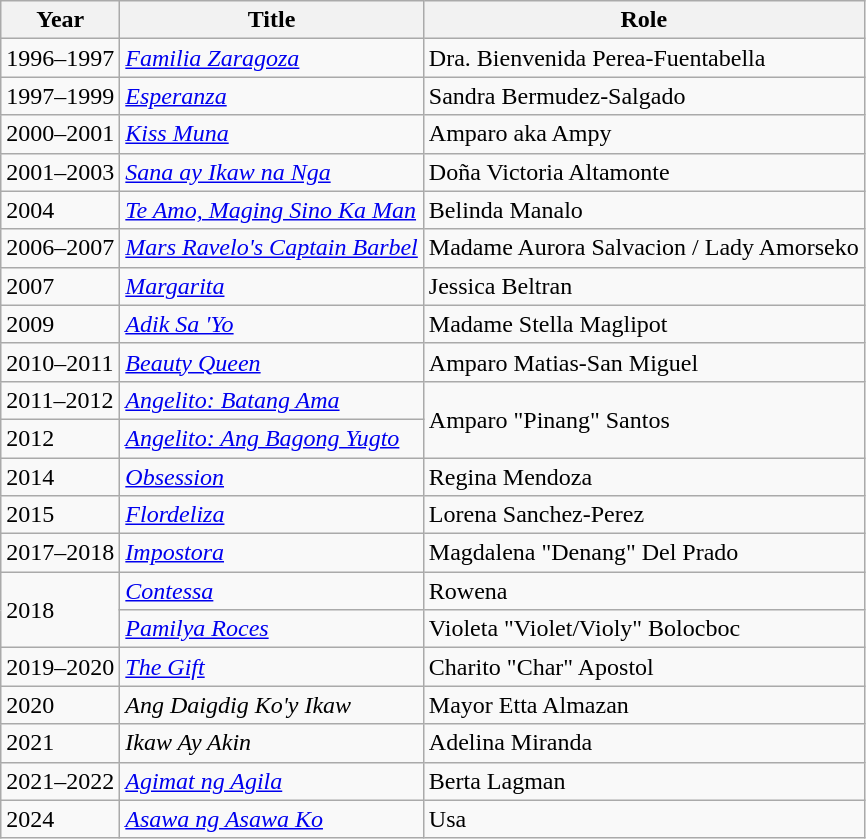<table class="wikitable sortable">
<tr>
<th>Year</th>
<th>Title</th>
<th>Role</th>
</tr>
<tr>
<td>1996–1997</td>
<td><em><a href='#'>Familia Zaragoza</a></em></td>
<td>Dra. Bienvenida Perea-Fuentabella</td>
</tr>
<tr>
<td>1997–1999</td>
<td><em><a href='#'>Esperanza</a></em></td>
<td>Sandra Bermudez-Salgado</td>
</tr>
<tr>
<td>2000–2001</td>
<td><em><a href='#'>Kiss Muna</a></em></td>
<td>Amparo aka Ampy</td>
</tr>
<tr>
<td>2001–2003</td>
<td><em><a href='#'>Sana ay Ikaw na Nga</a></em></td>
<td>Doña Victoria Altamonte</td>
</tr>
<tr>
<td>2004</td>
<td><em><a href='#'>Te Amo, Maging Sino Ka Man</a></em></td>
<td>Belinda Manalo</td>
</tr>
<tr>
<td>2006–2007</td>
<td><em><a href='#'>Mars Ravelo's Captain Barbel</a></em></td>
<td>Madame Aurora Salvacion / Lady Amorseko</td>
</tr>
<tr>
<td>2007</td>
<td><em><a href='#'>Margarita</a></em></td>
<td>Jessica Beltran</td>
</tr>
<tr>
<td>2009</td>
<td><em><a href='#'>Adik Sa 'Yo</a></em></td>
<td>Madame Stella Maglipot</td>
</tr>
<tr>
<td>2010–2011</td>
<td><em><a href='#'>Beauty Queen</a></em></td>
<td>Amparo Matias-San Miguel</td>
</tr>
<tr>
<td>2011–2012</td>
<td><em><a href='#'>Angelito: Batang Ama</a></em></td>
<td rowspan="2">Amparo "Pinang" Santos</td>
</tr>
<tr>
<td>2012</td>
<td><em><a href='#'>Angelito: Ang Bagong Yugto</a></em></td>
</tr>
<tr>
<td>2014</td>
<td><em><a href='#'>Obsession</a></em></td>
<td>Regina Mendoza</td>
</tr>
<tr>
<td>2015</td>
<td><em><a href='#'>Flordeliza</a></em></td>
<td>Lorena Sanchez-Perez</td>
</tr>
<tr>
<td>2017–2018</td>
<td><em><a href='#'>Impostora</a></em></td>
<td>Magdalena "Denang" Del Prado</td>
</tr>
<tr>
<td rowspan="2">2018</td>
<td><em><a href='#'>Contessa</a></em></td>
<td>Rowena</td>
</tr>
<tr>
<td><em><a href='#'>Pamilya Roces</a></em></td>
<td>Violeta "Violet/Violy" Bolocboc</td>
</tr>
<tr>
<td>2019–2020</td>
<td><em><a href='#'>The Gift</a></em></td>
<td>Charito "Char" Apostol</td>
</tr>
<tr>
<td>2020</td>
<td><em>Ang Daigdig Ko'y Ikaw</em></td>
<td>Mayor Etta Almazan</td>
</tr>
<tr>
<td>2021</td>
<td><em>Ikaw Ay Akin</em></td>
<td>Adelina Miranda</td>
</tr>
<tr>
<td>2021–2022</td>
<td><em><a href='#'>Agimat ng Agila</a></em></td>
<td>Berta Lagman</td>
</tr>
<tr>
<td>2024</td>
<td><em><a href='#'>Asawa ng Asawa Ko</a></em></td>
<td>Usa</td>
</tr>
</table>
